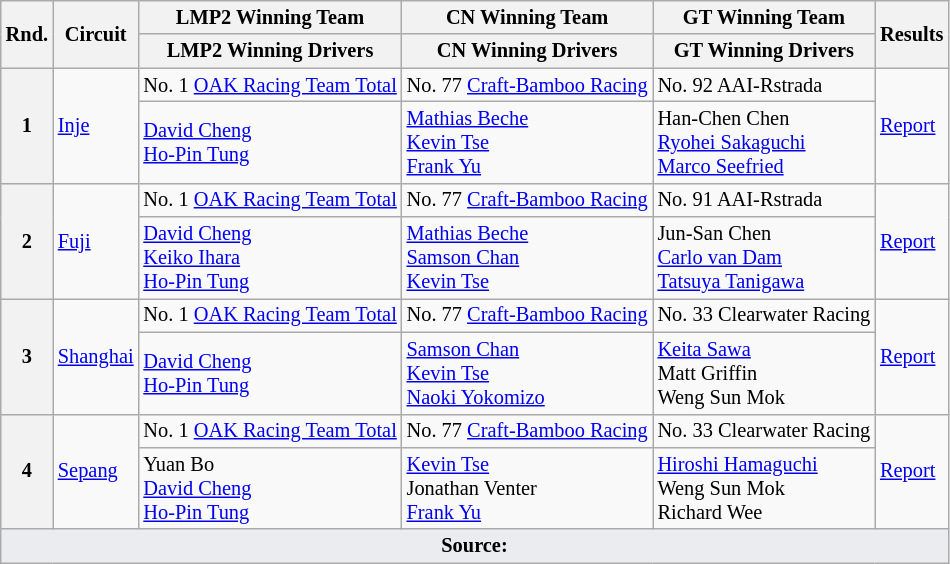<table class="wikitable" style="font-size: 85%;">
<tr>
<th rowspan=2>Rnd.</th>
<th rowspan=2>Circuit</th>
<th>LMP2 Winning Team</th>
<th>CN Winning Team</th>
<th>GT Winning Team</th>
<th rowspan=2>Results</th>
</tr>
<tr>
<th>LMP2 Winning Drivers</th>
<th>CN Winning Drivers</th>
<th>GT Winning Drivers</th>
</tr>
<tr>
<th rowspan=2>1</th>
<td rowspan=2><a href='#'>Inje</a></td>
<td> No. 1 <a href='#'>OAK Racing Team Total</a></td>
<td> No. 77 <a href='#'>Craft-Bamboo Racing</a></td>
<td> No. 92 AAI-Rstrada</td>
<td rowspan=2><a href='#'>Report</a></td>
</tr>
<tr>
<td> <a href='#'>David Cheng</a><br> <a href='#'>Ho-Pin Tung</a></td>
<td> <a href='#'>Mathias Beche</a><br> <a href='#'>Kevin Tse</a><br> <a href='#'>Frank Yu</a></td>
<td> Han-Chen Chen<br> <a href='#'>Ryohei Sakaguchi</a><br> <a href='#'>Marco Seefried</a></td>
</tr>
<tr>
<th rowspan=2>2</th>
<td rowspan=2><a href='#'>Fuji</a></td>
<td> No. 1 <a href='#'>OAK Racing Team Total</a></td>
<td> No. 77 <a href='#'>Craft-Bamboo Racing</a></td>
<td> No. 91 AAI-Rstrada</td>
<td rowspan=2><a href='#'>Report</a></td>
</tr>
<tr>
<td> <a href='#'>David Cheng</a><br> <a href='#'>Keiko Ihara</a><br> <a href='#'>Ho-Pin Tung</a></td>
<td> <a href='#'>Mathias Beche</a><br> <a href='#'>Samson Chan</a><br> <a href='#'>Kevin Tse</a></td>
<td> Jun-San Chen<br> <a href='#'>Carlo van Dam</a><br> <a href='#'>Tatsuya Tanigawa</a></td>
</tr>
<tr>
<th rowspan=2>3</th>
<td rowspan=2><a href='#'>Shanghai</a></td>
<td> No. 1 <a href='#'>OAK Racing Team Total</a></td>
<td> No. 77 <a href='#'>Craft-Bamboo Racing</a></td>
<td> No. 33 Clearwater Racing</td>
<td rowspan=2><a href='#'>Report</a></td>
</tr>
<tr>
<td> <a href='#'>David Cheng</a><br> <a href='#'>Ho-Pin Tung</a></td>
<td> <a href='#'>Samson Chan</a><br> <a href='#'>Kevin Tse</a><br> <a href='#'>Naoki Yokomizo</a></td>
<td> <a href='#'>Keita Sawa</a><br> Matt Griffin<br> Weng Sun Mok</td>
</tr>
<tr>
<th rowspan=2>4</th>
<td rowspan=2><a href='#'>Sepang</a></td>
<td> No. 1 <a href='#'>OAK Racing Team Total</a></td>
<td> No. 77 <a href='#'>Craft-Bamboo Racing</a></td>
<td> No. 33 Clearwater Racing</td>
<td rowspan=2><a href='#'>Report</a></td>
</tr>
<tr>
<td> Yuan Bo<br> <a href='#'>David Cheng</a><br> <a href='#'>Ho-Pin Tung</a></td>
<td> <a href='#'>Kevin Tse</a><br> Jonathan Venter<br> <a href='#'>Frank Yu</a></td>
<td> <a href='#'>Hiroshi Hamaguchi</a><br> Weng Sun Mok<br> Richard Wee</td>
</tr>
<tr class="sortbottom">
<td colspan="7" style="background-color:#EAECF0;text-align:center"><strong>Source:</strong></td>
</tr>
</table>
